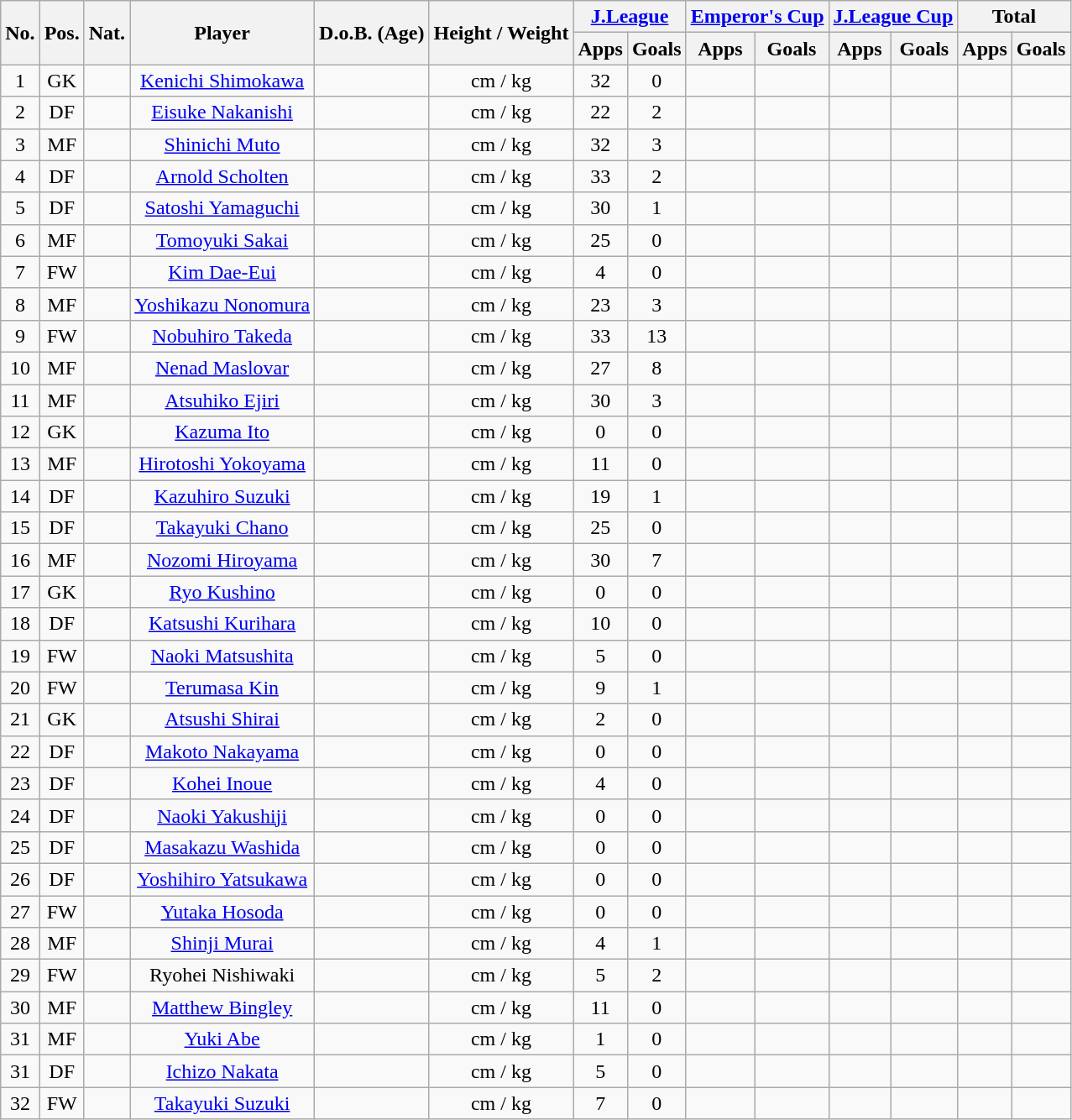<table class="wikitable" style="text-align:center;">
<tr>
<th rowspan="2">No.</th>
<th rowspan="2">Pos.</th>
<th rowspan="2">Nat.</th>
<th rowspan="2">Player</th>
<th rowspan="2">D.o.B. (Age)</th>
<th rowspan="2">Height / Weight</th>
<th colspan="2"><a href='#'>J.League</a></th>
<th colspan="2"><a href='#'>Emperor's Cup</a></th>
<th colspan="2"><a href='#'>J.League Cup</a></th>
<th colspan="2">Total</th>
</tr>
<tr>
<th>Apps</th>
<th>Goals</th>
<th>Apps</th>
<th>Goals</th>
<th>Apps</th>
<th>Goals</th>
<th>Apps</th>
<th>Goals</th>
</tr>
<tr>
<td>1</td>
<td>GK</td>
<td></td>
<td><a href='#'>Kenichi Shimokawa</a></td>
<td></td>
<td>cm / kg</td>
<td>32</td>
<td>0</td>
<td></td>
<td></td>
<td></td>
<td></td>
<td></td>
<td></td>
</tr>
<tr>
<td>2</td>
<td>DF</td>
<td></td>
<td><a href='#'>Eisuke Nakanishi</a></td>
<td></td>
<td>cm / kg</td>
<td>22</td>
<td>2</td>
<td></td>
<td></td>
<td></td>
<td></td>
<td></td>
<td></td>
</tr>
<tr>
<td>3</td>
<td>MF</td>
<td></td>
<td><a href='#'>Shinichi Muto</a></td>
<td></td>
<td>cm / kg</td>
<td>32</td>
<td>3</td>
<td></td>
<td></td>
<td></td>
<td></td>
<td></td>
<td></td>
</tr>
<tr>
<td>4</td>
<td>DF</td>
<td></td>
<td><a href='#'>Arnold Scholten</a></td>
<td></td>
<td>cm / kg</td>
<td>33</td>
<td>2</td>
<td></td>
<td></td>
<td></td>
<td></td>
<td></td>
<td></td>
</tr>
<tr>
<td>5</td>
<td>DF</td>
<td></td>
<td><a href='#'>Satoshi Yamaguchi</a></td>
<td></td>
<td>cm / kg</td>
<td>30</td>
<td>1</td>
<td></td>
<td></td>
<td></td>
<td></td>
<td></td>
<td></td>
</tr>
<tr>
<td>6</td>
<td>MF</td>
<td></td>
<td><a href='#'>Tomoyuki Sakai</a></td>
<td></td>
<td>cm / kg</td>
<td>25</td>
<td>0</td>
<td></td>
<td></td>
<td></td>
<td></td>
<td></td>
<td></td>
</tr>
<tr>
<td>7</td>
<td>FW</td>
<td></td>
<td><a href='#'>Kim Dae-Eui</a></td>
<td></td>
<td>cm / kg</td>
<td>4</td>
<td>0</td>
<td></td>
<td></td>
<td></td>
<td></td>
<td></td>
<td></td>
</tr>
<tr>
<td>8</td>
<td>MF</td>
<td></td>
<td><a href='#'>Yoshikazu Nonomura</a></td>
<td></td>
<td>cm / kg</td>
<td>23</td>
<td>3</td>
<td></td>
<td></td>
<td></td>
<td></td>
<td></td>
<td></td>
</tr>
<tr>
<td>9</td>
<td>FW</td>
<td></td>
<td><a href='#'>Nobuhiro Takeda</a></td>
<td></td>
<td>cm / kg</td>
<td>33</td>
<td>13</td>
<td></td>
<td></td>
<td></td>
<td></td>
<td></td>
<td></td>
</tr>
<tr>
<td>10</td>
<td>MF</td>
<td></td>
<td><a href='#'>Nenad Maslovar</a></td>
<td></td>
<td>cm / kg</td>
<td>27</td>
<td>8</td>
<td></td>
<td></td>
<td></td>
<td></td>
<td></td>
<td></td>
</tr>
<tr>
<td>11</td>
<td>MF</td>
<td></td>
<td><a href='#'>Atsuhiko Ejiri</a></td>
<td></td>
<td>cm / kg</td>
<td>30</td>
<td>3</td>
<td></td>
<td></td>
<td></td>
<td></td>
<td></td>
<td></td>
</tr>
<tr>
<td>12</td>
<td>GK</td>
<td></td>
<td><a href='#'>Kazuma Ito</a></td>
<td></td>
<td>cm / kg</td>
<td>0</td>
<td>0</td>
<td></td>
<td></td>
<td></td>
<td></td>
<td></td>
<td></td>
</tr>
<tr>
<td>13</td>
<td>MF</td>
<td></td>
<td><a href='#'>Hirotoshi Yokoyama</a></td>
<td></td>
<td>cm / kg</td>
<td>11</td>
<td>0</td>
<td></td>
<td></td>
<td></td>
<td></td>
<td></td>
<td></td>
</tr>
<tr>
<td>14</td>
<td>DF</td>
<td></td>
<td><a href='#'>Kazuhiro Suzuki</a></td>
<td></td>
<td>cm / kg</td>
<td>19</td>
<td>1</td>
<td></td>
<td></td>
<td></td>
<td></td>
<td></td>
<td></td>
</tr>
<tr>
<td>15</td>
<td>DF</td>
<td></td>
<td><a href='#'>Takayuki Chano</a></td>
<td></td>
<td>cm / kg</td>
<td>25</td>
<td>0</td>
<td></td>
<td></td>
<td></td>
<td></td>
<td></td>
<td></td>
</tr>
<tr>
<td>16</td>
<td>MF</td>
<td></td>
<td><a href='#'>Nozomi Hiroyama</a></td>
<td></td>
<td>cm / kg</td>
<td>30</td>
<td>7</td>
<td></td>
<td></td>
<td></td>
<td></td>
<td></td>
<td></td>
</tr>
<tr>
<td>17</td>
<td>GK</td>
<td></td>
<td><a href='#'>Ryo Kushino</a></td>
<td></td>
<td>cm / kg</td>
<td>0</td>
<td>0</td>
<td></td>
<td></td>
<td></td>
<td></td>
<td></td>
<td></td>
</tr>
<tr>
<td>18</td>
<td>DF</td>
<td></td>
<td><a href='#'>Katsushi Kurihara</a></td>
<td></td>
<td>cm / kg</td>
<td>10</td>
<td>0</td>
<td></td>
<td></td>
<td></td>
<td></td>
<td></td>
<td></td>
</tr>
<tr>
<td>19</td>
<td>FW</td>
<td></td>
<td><a href='#'>Naoki Matsushita</a></td>
<td></td>
<td>cm / kg</td>
<td>5</td>
<td>0</td>
<td></td>
<td></td>
<td></td>
<td></td>
<td></td>
<td></td>
</tr>
<tr>
<td>20</td>
<td>FW</td>
<td></td>
<td><a href='#'>Terumasa Kin</a></td>
<td></td>
<td>cm / kg</td>
<td>9</td>
<td>1</td>
<td></td>
<td></td>
<td></td>
<td></td>
<td></td>
<td></td>
</tr>
<tr>
<td>21</td>
<td>GK</td>
<td></td>
<td><a href='#'>Atsushi Shirai</a></td>
<td></td>
<td>cm / kg</td>
<td>2</td>
<td>0</td>
<td></td>
<td></td>
<td></td>
<td></td>
<td></td>
<td></td>
</tr>
<tr>
<td>22</td>
<td>DF</td>
<td></td>
<td><a href='#'>Makoto Nakayama</a></td>
<td></td>
<td>cm / kg</td>
<td>0</td>
<td>0</td>
<td></td>
<td></td>
<td></td>
<td></td>
<td></td>
<td></td>
</tr>
<tr>
<td>23</td>
<td>DF</td>
<td></td>
<td><a href='#'>Kohei Inoue</a></td>
<td></td>
<td>cm / kg</td>
<td>4</td>
<td>0</td>
<td></td>
<td></td>
<td></td>
<td></td>
<td></td>
<td></td>
</tr>
<tr>
<td>24</td>
<td>DF</td>
<td></td>
<td><a href='#'>Naoki Yakushiji</a></td>
<td></td>
<td>cm / kg</td>
<td>0</td>
<td>0</td>
<td></td>
<td></td>
<td></td>
<td></td>
<td></td>
<td></td>
</tr>
<tr>
<td>25</td>
<td>DF</td>
<td></td>
<td><a href='#'>Masakazu Washida</a></td>
<td></td>
<td>cm / kg</td>
<td>0</td>
<td>0</td>
<td></td>
<td></td>
<td></td>
<td></td>
<td></td>
<td></td>
</tr>
<tr>
<td>26</td>
<td>DF</td>
<td></td>
<td><a href='#'>Yoshihiro Yatsukawa</a></td>
<td></td>
<td>cm / kg</td>
<td>0</td>
<td>0</td>
<td></td>
<td></td>
<td></td>
<td></td>
<td></td>
<td></td>
</tr>
<tr>
<td>27</td>
<td>FW</td>
<td></td>
<td><a href='#'>Yutaka Hosoda</a></td>
<td></td>
<td>cm / kg</td>
<td>0</td>
<td>0</td>
<td></td>
<td></td>
<td></td>
<td></td>
<td></td>
<td></td>
</tr>
<tr>
<td>28</td>
<td>MF</td>
<td></td>
<td><a href='#'>Shinji Murai</a></td>
<td></td>
<td>cm / kg</td>
<td>4</td>
<td>1</td>
<td></td>
<td></td>
<td></td>
<td></td>
<td></td>
<td></td>
</tr>
<tr>
<td>29</td>
<td>FW</td>
<td></td>
<td>Ryohei Nishiwaki</td>
<td></td>
<td>cm / kg</td>
<td>5</td>
<td>2</td>
<td></td>
<td></td>
<td></td>
<td></td>
<td></td>
<td></td>
</tr>
<tr>
<td>30</td>
<td>MF</td>
<td></td>
<td><a href='#'>Matthew Bingley</a></td>
<td></td>
<td>cm / kg</td>
<td>11</td>
<td>0</td>
<td></td>
<td></td>
<td></td>
<td></td>
<td></td>
<td></td>
</tr>
<tr>
<td>31</td>
<td>MF</td>
<td></td>
<td><a href='#'>Yuki Abe</a></td>
<td></td>
<td>cm / kg</td>
<td>1</td>
<td>0</td>
<td></td>
<td></td>
<td></td>
<td></td>
<td></td>
<td></td>
</tr>
<tr>
<td>31</td>
<td>DF</td>
<td></td>
<td><a href='#'>Ichizo Nakata</a></td>
<td></td>
<td>cm / kg</td>
<td>5</td>
<td>0</td>
<td></td>
<td></td>
<td></td>
<td></td>
<td></td>
<td></td>
</tr>
<tr>
<td>32</td>
<td>FW</td>
<td></td>
<td><a href='#'>Takayuki Suzuki</a></td>
<td></td>
<td>cm / kg</td>
<td>7</td>
<td>0</td>
<td></td>
<td></td>
<td></td>
<td></td>
<td></td>
<td></td>
</tr>
</table>
